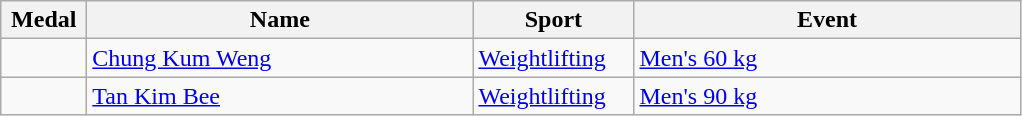<table class="wikitable sortable" style="font-size:100%">
<tr>
<th width="50">Medal</th>
<th width="250">Name</th>
<th width="100">Sport</th>
<th width="250">Event</th>
</tr>
<tr>
<td></td>
<td><a href='#'>Chung Kum Weng</a></td>
<td><a href='#'>Weightlifting</a></td>
<td><a href='#'>Men's 60 kg</a></td>
</tr>
<tr>
<td></td>
<td><a href='#'>Tan Kim Bee</a></td>
<td><a href='#'>Weightlifting</a></td>
<td><a href='#'>Men's 90 kg</a></td>
</tr>
</table>
